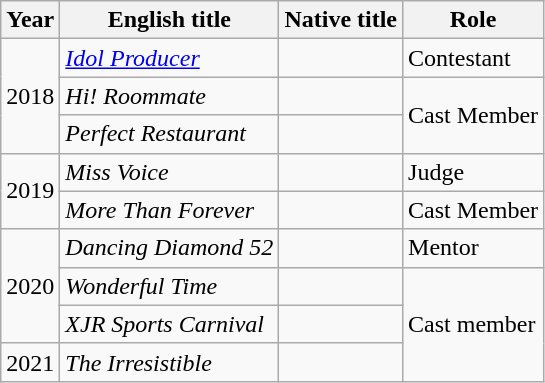<table class="wikitable">
<tr>
<th>Year</th>
<th>English title</th>
<th>Native title</th>
<th>Role</th>
</tr>
<tr>
<td rowspan="3">2018</td>
<td><em><a href='#'>Idol Producer</a></em></td>
<td></td>
<td>Contestant</td>
</tr>
<tr>
<td><em>Hi! Roommate</em></td>
<td></td>
<td rowspan="2">Cast Member</td>
</tr>
<tr>
<td><em>Perfect Restaurant</em></td>
<td></td>
</tr>
<tr>
<td rowspan="2">2019</td>
<td><em>Miss Voice</em></td>
<td></td>
<td>Judge</td>
</tr>
<tr>
<td><em>More Than Forever</em></td>
<td></td>
<td>Cast Member</td>
</tr>
<tr>
<td rowspan="3">2020</td>
<td><em>Dancing Diamond 52</em></td>
<td></td>
<td>Mentor</td>
</tr>
<tr>
<td><em>Wonderful Time</em></td>
<td></td>
<td rowspan="3">Cast member</td>
</tr>
<tr>
<td><em>XJR Sports Carnival</em></td>
<td></td>
</tr>
<tr>
<td>2021</td>
<td><em>The Irresistible</em></td>
<td></td>
</tr>
</table>
